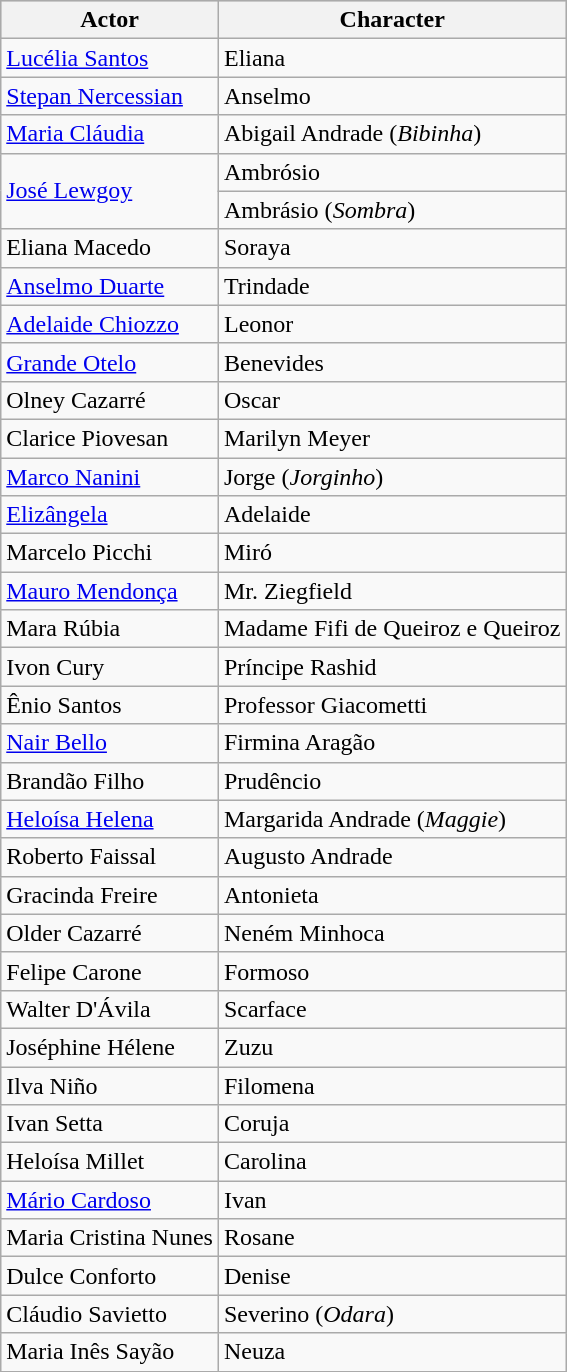<table class="wikitable sortable">
<tr style="background:#ccc;">
<th>Actor</th>
<th>Character</th>
</tr>
<tr>
<td><a href='#'>Lucélia Santos</a></td>
<td>Eliana</td>
</tr>
<tr>
<td><a href='#'>Stepan Nercessian</a></td>
<td>Anselmo</td>
</tr>
<tr>
<td><a href='#'>Maria Cláudia</a></td>
<td>Abigail Andrade (<em>Bibinha</em>)</td>
</tr>
<tr>
<td rowspan="2"><a href='#'>José Lewgoy</a></td>
<td>Ambrósio</td>
</tr>
<tr>
<td>Ambrásio (<em>Sombra</em>)</td>
</tr>
<tr>
<td>Eliana Macedo</td>
<td>Soraya</td>
</tr>
<tr>
<td><a href='#'>Anselmo Duarte</a></td>
<td>Trindade</td>
</tr>
<tr>
<td><a href='#'>Adelaide Chiozzo</a></td>
<td>Leonor</td>
</tr>
<tr>
<td><a href='#'>Grande Otelo</a></td>
<td>Benevides</td>
</tr>
<tr>
<td>Olney Cazarré</td>
<td>Oscar</td>
</tr>
<tr>
<td>Clarice Piovesan</td>
<td>Marilyn Meyer</td>
</tr>
<tr>
<td><a href='#'>Marco Nanini</a></td>
<td>Jorge (<em>Jorginho</em>)</td>
</tr>
<tr>
<td><a href='#'>Elizângela</a></td>
<td>Adelaide</td>
</tr>
<tr>
<td>Marcelo Picchi</td>
<td>Miró</td>
</tr>
<tr>
<td><a href='#'>Mauro Mendonça</a></td>
<td>Mr. Ziegfield</td>
</tr>
<tr>
<td>Mara Rúbia</td>
<td>Madame Fifi de Queiroz e Queiroz</td>
</tr>
<tr>
<td>Ivon Cury</td>
<td>Príncipe Rashid</td>
</tr>
<tr>
<td>Ênio Santos</td>
<td>Professor Giacometti</td>
</tr>
<tr>
<td><a href='#'>Nair Bello</a></td>
<td>Firmina Aragão</td>
</tr>
<tr>
<td>Brandão Filho</td>
<td>Prudêncio</td>
</tr>
<tr>
<td><a href='#'>Heloísa Helena</a></td>
<td>Margarida Andrade (<em>Maggie</em>)</td>
</tr>
<tr>
<td>Roberto Faissal</td>
<td>Augusto Andrade</td>
</tr>
<tr>
<td>Gracinda Freire</td>
<td>Antonieta</td>
</tr>
<tr>
<td>Older Cazarré</td>
<td>Neném Minhoca</td>
</tr>
<tr>
<td>Felipe Carone</td>
<td>Formoso</td>
</tr>
<tr>
<td>Walter D'Ávila</td>
<td>Scarface</td>
</tr>
<tr>
<td>Joséphine Hélene</td>
<td>Zuzu</td>
</tr>
<tr>
<td>Ilva Niño</td>
<td>Filomena</td>
</tr>
<tr>
<td>Ivan Setta</td>
<td>Coruja</td>
</tr>
<tr>
<td>Heloísa Millet</td>
<td>Carolina</td>
</tr>
<tr>
<td><a href='#'>Mário Cardoso</a></td>
<td>Ivan</td>
</tr>
<tr>
<td>Maria Cristina Nunes</td>
<td>Rosane</td>
</tr>
<tr>
<td>Dulce Conforto</td>
<td>Denise</td>
</tr>
<tr>
<td>Cláudio Savietto</td>
<td>Severino (<em>Odara</em>)</td>
</tr>
<tr>
<td>Maria Inês Sayão</td>
<td>Neuza</td>
</tr>
</table>
